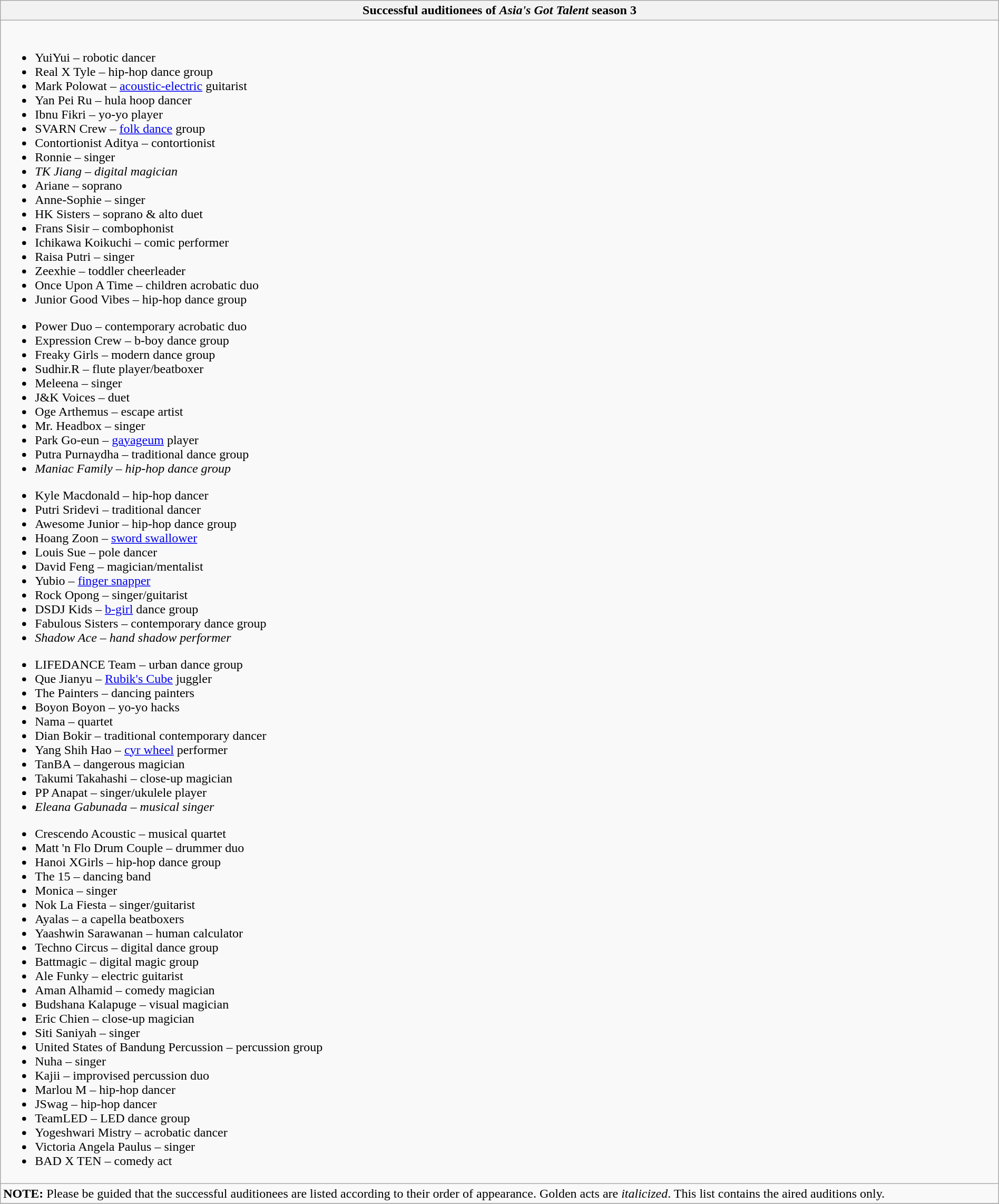<table class="wikitable collapsible collapsed" style="width: 100%">
<tr>
<th style="text-align: center">Successful auditionees of <em>Asia's Got Talent</em> season 3</th>
</tr>
<tr>
<td><br>
<ul><li>YuiYui – robotic dancer</li><li>Real X Tyle – hip-hop dance group</li><li>Mark Polowat – <a href='#'>acoustic-electric</a> guitarist</li><li>Yan Pei Ru – hula hoop dancer</li><li>Ibnu Fikri – yo-yo player</li><li>SVARN Crew – <a href='#'>folk dance</a> group</li><li>Contortionist Aditya – contortionist</li><li>Ronnie – singer</li><li><em>TK Jiang – digital magician</em></li><li>Ariane – soprano</li><li>Anne-Sophie – singer</li><li>HK Sisters – soprano & alto duet</li><li>Frans Sisir – combophonist</li><li>Ichikawa Koikuchi – comic performer</li><li>Raisa Putri – singer</li><li>Zeexhie – toddler cheerleader</li><li>Once Upon A Time – children acrobatic duo</li><li>Junior Good Vibes – hip-hop dance group</li></ul><ul><li>Power Duo – contemporary acrobatic duo</li><li>Expression Crew –  b-boy dance group</li><li>Freaky Girls – modern dance group</li><li>Sudhir.R – flute player/beatboxer</li><li>Meleena – singer</li><li>J&K Voices – duet</li><li>Oge Arthemus – escape artist</li><li>Mr. Headbox – singer</li><li>Park Go-eun – <a href='#'>gayageum</a> player</li><li>Putra Purnaydha – traditional dance group</li><li><em>Maniac Family – hip-hop dance group</em></li></ul><ul><li>Kyle Macdonald – hip-hop dancer</li><li>Putri Sridevi – traditional dancer</li><li>Awesome Junior – hip-hop dance group</li><li>Hoang Zoon – <a href='#'>sword swallower</a></li><li>Louis Sue – pole dancer</li><li>David Feng – magician/mentalist</li><li>Yubio – <a href='#'>finger snapper</a></li><li>Rock Opong – singer/guitarist</li><li>DSDJ Kids – <a href='#'>b-girl</a> dance group</li><li>Fabulous Sisters – contemporary dance group</li><li><em>Shadow Ace – hand shadow performer</em></li></ul><ul><li>LIFEDANCE Team – urban dance group</li><li>Que Jianyu – <a href='#'>Rubik's Cube</a> juggler</li><li>The Painters – dancing painters</li><li>Boyon Boyon – yo-yo hacks</li><li>Nama – quartet</li><li>Dian Bokir – traditional contemporary dancer</li><li>Yang Shih Hao – <a href='#'>cyr wheel</a> performer</li><li>TanBA – dangerous magician</li><li>Takumi Takahashi – close-up magician</li><li>PP Anapat – singer/ukulele player</li><li><em>Eleana Gabunada – musical singer</em></li></ul><ul><li>Crescendo Acoustic – musical quartet</li><li>Matt 'n Flo Drum Couple – drummer duo</li><li>Hanoi XGirls – hip-hop dance group</li><li>The 15 – dancing band</li><li>Monica – singer</li><li>Nok La Fiesta – singer/guitarist</li><li>Ayalas – a capella beatboxers</li><li>Yaashwin Sarawanan – human calculator</li><li>Techno Circus – digital dance group</li><li>Battmagic – digital magic group</li><li>Ale Funky – electric guitarist</li><li>Aman Alhamid – comedy magician</li><li>Budshana Kalapuge – visual magician</li><li>Eric Chien – close-up magician</li><li>Siti Saniyah – singer</li><li>United States of Bandung Percussion – percussion group</li><li>Nuha – singer</li><li>Kajii – improvised percussion duo</li><li>Marlou M – hip-hop dancer</li><li>JSwag – hip-hop dancer</li><li>TeamLED – LED dance group</li><li>Yogeshwari Mistry – acrobatic dancer</li><li>Victoria Angela Paulus – singer</li><li>BAD X TEN – comedy act</li></ul></td>
</tr>
<tr>
<td scope="row"><strong>NOTE:</strong> Please be guided that the successful auditionees are listed according to their order of appearance. Golden acts are <em>italicized</em>. This list contains the aired auditions only.</td>
</tr>
<tr>
</tr>
</table>
